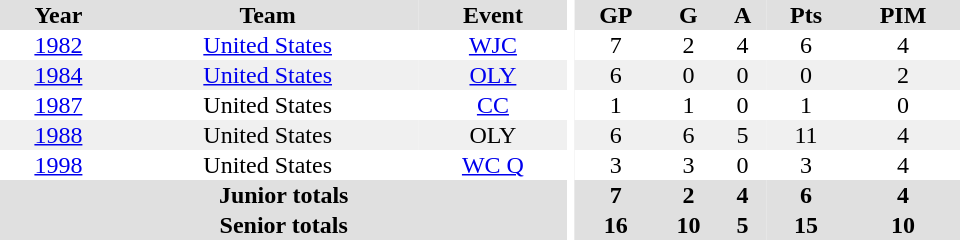<table border="0" cellpadding="1" cellspacing="0" ID="Table3" style="text-align:center; width:40em">
<tr bgcolor="#e0e0e0">
<th>Year</th>
<th>Team</th>
<th>Event</th>
<th rowspan="102" bgcolor="#ffffff"></th>
<th>GP</th>
<th>G</th>
<th>A</th>
<th>Pts</th>
<th>PIM</th>
</tr>
<tr>
<td><a href='#'>1982</a></td>
<td><a href='#'>United States</a></td>
<td><a href='#'>WJC</a></td>
<td>7</td>
<td>2</td>
<td>4</td>
<td>6</td>
<td>4</td>
</tr>
<tr bgcolor="#f0f0f0">
<td><a href='#'>1984</a></td>
<td><a href='#'>United States</a></td>
<td><a href='#'>OLY</a></td>
<td>6</td>
<td>0</td>
<td>0</td>
<td>0</td>
<td>2</td>
</tr>
<tr>
<td><a href='#'>1987</a></td>
<td>United States</td>
<td><a href='#'>CC</a></td>
<td>1</td>
<td>1</td>
<td>0</td>
<td>1</td>
<td>0</td>
</tr>
<tr bgcolor="#f0f0f0">
<td><a href='#'>1988</a></td>
<td>United States</td>
<td>OLY</td>
<td>6</td>
<td>6</td>
<td>5</td>
<td>11</td>
<td>4</td>
</tr>
<tr>
<td><a href='#'>1998</a></td>
<td>United States</td>
<td><a href='#'>WC Q</a></td>
<td>3</td>
<td>3</td>
<td>0</td>
<td>3</td>
<td>4</td>
</tr>
<tr bgcolor="#e0e0e0">
<th colspan="3">Junior totals</th>
<th>7</th>
<th>2</th>
<th>4</th>
<th>6</th>
<th>4</th>
</tr>
<tr bgcolor="#e0e0e0">
<th colspan="3">Senior totals</th>
<th>16</th>
<th>10</th>
<th>5</th>
<th>15</th>
<th>10</th>
</tr>
</table>
